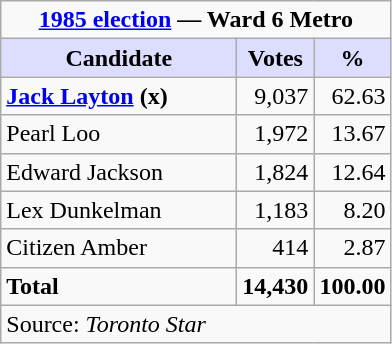<table class="wikitable sortable">
<tr>
<td colspan="3" style="text-align:center;"><strong><a href='#'>1985 election</a> — Ward 6 Metro</strong></td>
</tr>
<tr>
<th style="background:#ddf; width:150px;">Candidate</th>
<th style="background:#ddf;">Votes</th>
<th style="background:#ddf;">%</th>
</tr>
<tr>
<td><strong><a href='#'>Jack Layton</a></strong> <strong>(x)</strong></td>
<td align="right">9,037</td>
<td align="right">62.63</td>
</tr>
<tr>
<td>Pearl Loo</td>
<td align="right">1,972</td>
<td align="right">13.67</td>
</tr>
<tr>
<td>Edward Jackson</td>
<td align="right">1,824</td>
<td align="right">12.64</td>
</tr>
<tr>
<td>Lex Dunkelman</td>
<td align="right">1,183</td>
<td align="right">8.20</td>
</tr>
<tr>
<td>Citizen Amber</td>
<td align="right">414</td>
<td align="right">2.87</td>
</tr>
<tr>
<td><strong>Total</strong></td>
<td align="right"><strong>14,430</strong></td>
<td align="right"><strong>100.00</strong></td>
</tr>
<tr>
<td colspan="3">Source: <em>Toronto Star</em></td>
</tr>
</table>
